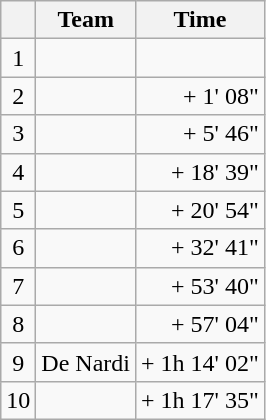<table class="wikitable">
<tr>
<th></th>
<th>Team</th>
<th>Time</th>
</tr>
<tr>
<td style="text-align:center;">1</td>
<td></td>
<td align="right"></td>
</tr>
<tr>
<td style="text-align:center;">2</td>
<td></td>
<td align="right">+ 1' 08"</td>
</tr>
<tr>
<td style="text-align:center;">3</td>
<td></td>
<td align="right">+ 5' 46"</td>
</tr>
<tr>
<td style="text-align:center;">4</td>
<td></td>
<td align="right">+ 18' 39"</td>
</tr>
<tr>
<td style="text-align:center;">5</td>
<td></td>
<td align="right">+ 20' 54"</td>
</tr>
<tr>
<td style="text-align:center;">6</td>
<td></td>
<td align="right">+ 32' 41"</td>
</tr>
<tr>
<td style="text-align:center;">7</td>
<td></td>
<td align="right">+ 53' 40"</td>
</tr>
<tr>
<td style="text-align:center;">8</td>
<td></td>
<td align="right">+ 57' 04"</td>
</tr>
<tr>
<td style="text-align:center;">9</td>
<td>De Nardi</td>
<td align="right">+ 1h 14' 02"</td>
</tr>
<tr>
<td style="text-align:center;">10</td>
<td></td>
<td align="right">+ 1h 17' 35"</td>
</tr>
</table>
